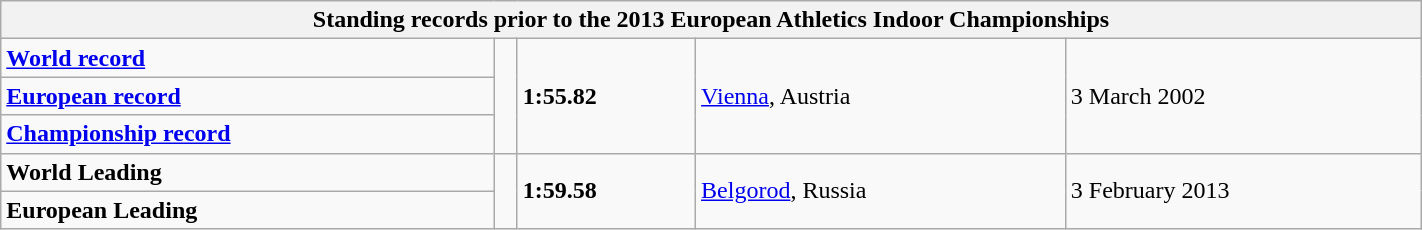<table class="wikitable" width=75%>
<tr>
<th colspan="5">Standing records prior to the 2013 European Athletics Indoor Championships</th>
</tr>
<tr>
<td><strong><a href='#'>World record</a></strong></td>
<td rowspan=3></td>
<td rowspan=3><strong>1:55.82</strong></td>
<td rowspan=3><a href='#'>Vienna</a>, Austria</td>
<td rowspan=3>3 March 2002</td>
</tr>
<tr>
<td><strong><a href='#'>European record</a></strong></td>
</tr>
<tr>
<td><strong><a href='#'>Championship record</a></strong></td>
</tr>
<tr>
<td><strong>World Leading</strong></td>
<td rowspan=2></td>
<td rowspan=2><strong>1:59.58</strong></td>
<td rowspan=2><a href='#'>Belgorod</a>, Russia</td>
<td rowspan=2>3 February 2013</td>
</tr>
<tr>
<td><strong>European Leading</strong></td>
</tr>
</table>
